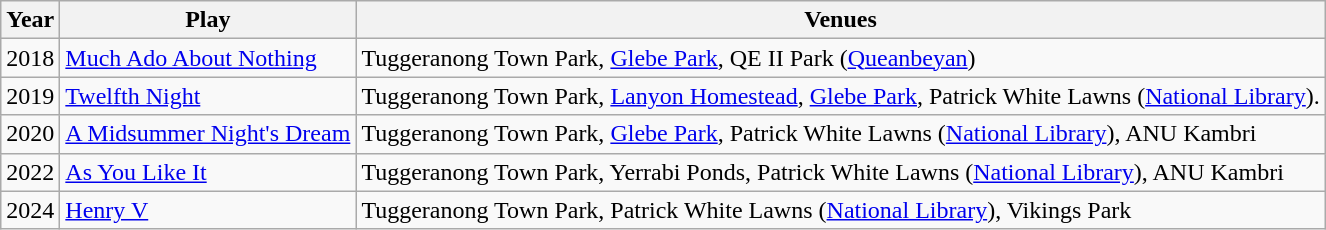<table class="wikitable">
<tr>
<th>Year</th>
<th>Play</th>
<th>Venues</th>
</tr>
<tr>
<td>2018</td>
<td><a href='#'>Much Ado About Nothing</a></td>
<td>Tuggeranong Town Park, <a href='#'>Glebe Park</a>, QE II Park (<a href='#'>Queanbeyan</a>)</td>
</tr>
<tr>
<td>2019</td>
<td><a href='#'>Twelfth Night</a></td>
<td>Tuggeranong Town Park, <a href='#'>Lanyon Homestead</a>, <a href='#'>Glebe Park</a>, Patrick White Lawns (<a href='#'>National Library</a>).</td>
</tr>
<tr>
<td>2020</td>
<td><a href='#'>A Midsummer Night's Dream</a></td>
<td>Tuggeranong Town Park, <a href='#'>Glebe Park</a>, Patrick White Lawns (<a href='#'>National Library</a>), ANU Kambri</td>
</tr>
<tr>
<td>2022</td>
<td><a href='#'>As You Like It</a></td>
<td>Tuggeranong Town Park, Yerrabi Ponds, Patrick White Lawns (<a href='#'>National Library</a>), ANU Kambri</td>
</tr>
<tr>
<td>2024</td>
<td><a href='#'>Henry V</a></td>
<td>Tuggeranong Town Park, Patrick White Lawns (<a href='#'>National Library</a>), Vikings Park</td>
</tr>
</table>
